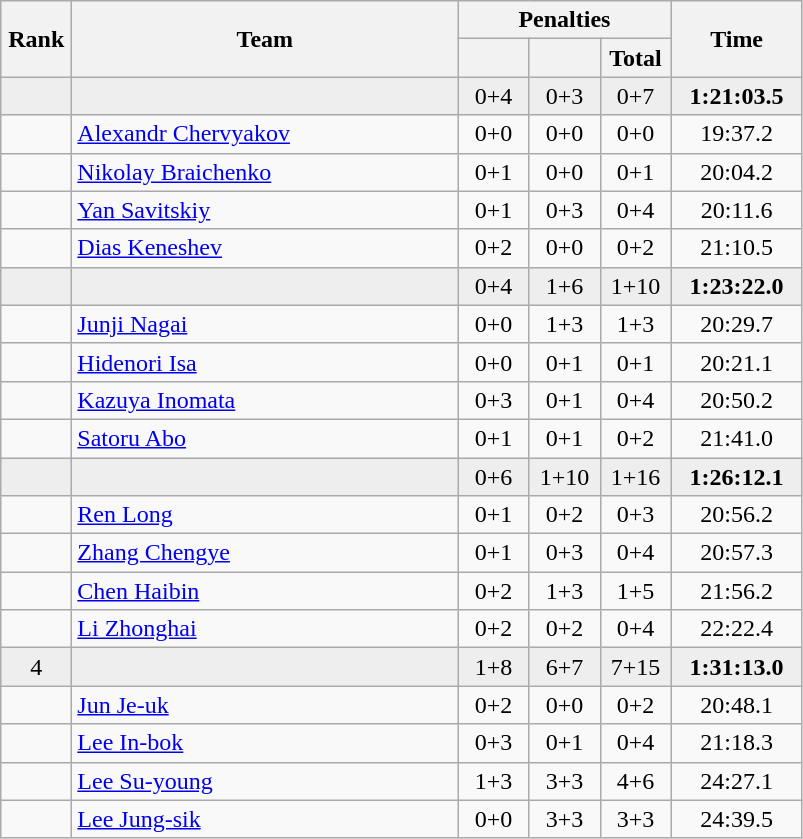<table class=wikitable style="text-align:center">
<tr>
<th rowspan=2 width=40>Rank</th>
<th rowspan=2 width=250>Team</th>
<th colspan=3>Penalties</th>
<th rowspan=2 width=80>Time</th>
</tr>
<tr>
<th width=40></th>
<th width=40></th>
<th width=40>Total</th>
</tr>
<tr bgcolor=eeeeee>
<td></td>
<td align=left></td>
<td>0+4</td>
<td>0+3</td>
<td>0+7</td>
<td><strong>1:21:03.5</strong></td>
</tr>
<tr>
<td></td>
<td align=left><a href='#'>Alexandr Chervyakov</a></td>
<td>0+0</td>
<td>0+0</td>
<td>0+0</td>
<td>19:37.2</td>
</tr>
<tr>
<td></td>
<td align=left><a href='#'>Nikolay Braichenko</a></td>
<td>0+1</td>
<td>0+0</td>
<td>0+1</td>
<td>20:04.2</td>
</tr>
<tr>
<td></td>
<td align=left><a href='#'>Yan Savitskiy</a></td>
<td>0+1</td>
<td>0+3</td>
<td>0+4</td>
<td>20:11.6</td>
</tr>
<tr>
<td></td>
<td align=left><a href='#'>Dias Keneshev</a></td>
<td>0+2</td>
<td>0+0</td>
<td>0+2</td>
<td>21:10.5</td>
</tr>
<tr bgcolor=eeeeee>
<td></td>
<td align=left></td>
<td>0+4</td>
<td>1+6</td>
<td>1+10</td>
<td><strong>1:23:22.0</strong></td>
</tr>
<tr>
<td></td>
<td align=left><a href='#'>Junji Nagai</a></td>
<td>0+0</td>
<td>1+3</td>
<td>1+3</td>
<td>20:29.7</td>
</tr>
<tr>
<td></td>
<td align=left><a href='#'>Hidenori Isa</a></td>
<td>0+0</td>
<td>0+1</td>
<td>0+1</td>
<td>20:21.1</td>
</tr>
<tr>
<td></td>
<td align=left><a href='#'>Kazuya Inomata</a></td>
<td>0+3</td>
<td>0+1</td>
<td>0+4</td>
<td>20:50.2</td>
</tr>
<tr>
<td></td>
<td align=left><a href='#'>Satoru Abo</a></td>
<td>0+1</td>
<td>0+1</td>
<td>0+2</td>
<td>21:41.0</td>
</tr>
<tr bgcolor=eeeeee>
<td></td>
<td align=left></td>
<td>0+6</td>
<td>1+10</td>
<td>1+16</td>
<td><strong>1:26:12.1</strong></td>
</tr>
<tr>
<td></td>
<td align=left><a href='#'>Ren Long</a></td>
<td>0+1</td>
<td>0+2</td>
<td>0+3</td>
<td>20:56.2</td>
</tr>
<tr>
<td></td>
<td align=left><a href='#'>Zhang Chengye</a></td>
<td>0+1</td>
<td>0+3</td>
<td>0+4</td>
<td>20:57.3</td>
</tr>
<tr>
<td></td>
<td align=left><a href='#'>Chen Haibin</a></td>
<td>0+2</td>
<td>1+3</td>
<td>1+5</td>
<td>21:56.2</td>
</tr>
<tr>
<td></td>
<td align=left><a href='#'>Li Zhonghai</a></td>
<td>0+2</td>
<td>0+2</td>
<td>0+4</td>
<td>22:22.4</td>
</tr>
<tr bgcolor=eeeeee>
<td>4</td>
<td align=left></td>
<td>1+8</td>
<td>6+7</td>
<td>7+15</td>
<td><strong>1:31:13.0</strong></td>
</tr>
<tr>
<td></td>
<td align=left><a href='#'>Jun Je-uk</a></td>
<td>0+2</td>
<td>0+0</td>
<td>0+2</td>
<td>20:48.1</td>
</tr>
<tr>
<td></td>
<td align=left><a href='#'>Lee In-bok</a></td>
<td>0+3</td>
<td>0+1</td>
<td>0+4</td>
<td>21:18.3</td>
</tr>
<tr>
<td></td>
<td align=left><a href='#'>Lee Su-young</a></td>
<td>1+3</td>
<td>3+3</td>
<td>4+6</td>
<td>24:27.1</td>
</tr>
<tr>
<td></td>
<td align=left><a href='#'>Lee Jung-sik</a></td>
<td>0+0</td>
<td>3+3</td>
<td>3+3</td>
<td>24:39.5</td>
</tr>
</table>
